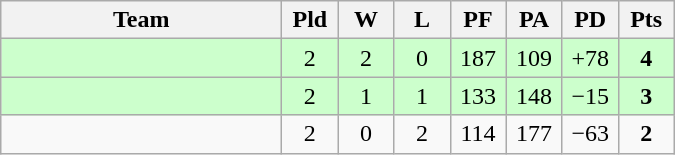<table class=wikitable style="text-align:center">
<tr>
<th width=180>Team</th>
<th width=30>Pld</th>
<th width=30>W</th>
<th width=30>L</th>
<th width=30>PF</th>
<th width=30>PA</th>
<th width=30>PD</th>
<th width=30>Pts</th>
</tr>
<tr align=center bgcolor="#ccffcc">
<td align=left></td>
<td>2</td>
<td>2</td>
<td>0</td>
<td>187</td>
<td>109</td>
<td>+78</td>
<td><strong>4</strong></td>
</tr>
<tr align=center bgcolor="#ccffcc">
<td align=left></td>
<td>2</td>
<td>1</td>
<td>1</td>
<td>133</td>
<td>148</td>
<td>−15</td>
<td><strong>3</strong></td>
</tr>
<tr align=center>
<td align=left></td>
<td>2</td>
<td>0</td>
<td>2</td>
<td>114</td>
<td>177</td>
<td>−63</td>
<td><strong>2</strong></td>
</tr>
</table>
